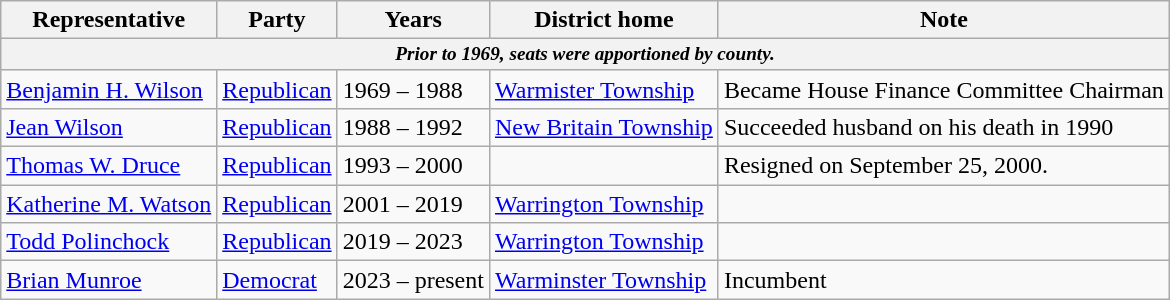<table class=wikitable>
<tr valign=bottom>
<th>Representative</th>
<th>Party</th>
<th>Years</th>
<th>District home</th>
<th>Note</th>
</tr>
<tr>
<th colspan=5 style="font-size: 80%;"><em>Prior to 1969, seats were apportioned by county.</em></th>
</tr>
<tr>
<td><a href='#'>Benjamin H. Wilson</a></td>
<td><a href='#'>Republican</a></td>
<td>1969 – 1988</td>
<td><a href='#'>Warmister Township</a></td>
<td>Became House Finance Committee Chairman</td>
</tr>
<tr>
<td><a href='#'>Jean Wilson</a></td>
<td><a href='#'>Republican</a></td>
<td>1988 – 1992</td>
<td><a href='#'>New Britain Township</a></td>
<td>Succeeded husband on his death in 1990</td>
</tr>
<tr>
<td><a href='#'>Thomas W. Druce</a></td>
<td><a href='#'>Republican</a></td>
<td>1993 – 2000</td>
<td></td>
<td>Resigned on September 25, 2000.</td>
</tr>
<tr>
<td><a href='#'>Katherine M. Watson</a></td>
<td><a href='#'>Republican</a></td>
<td>2001 – 2019</td>
<td><a href='#'>Warrington Township</a></td>
<td></td>
</tr>
<tr>
<td><a href='#'>Todd Polinchock</a></td>
<td><a href='#'>Republican</a></td>
<td>2019 – 2023</td>
<td><a href='#'>Warrington Township</a></td>
<td></td>
</tr>
<tr>
<td><a href='#'>Brian Munroe</a></td>
<td><a href='#'>Democrat</a></td>
<td>2023 – present</td>
<td><a href='#'>Warminster Township</a></td>
<td>Incumbent</td>
</tr>
</table>
